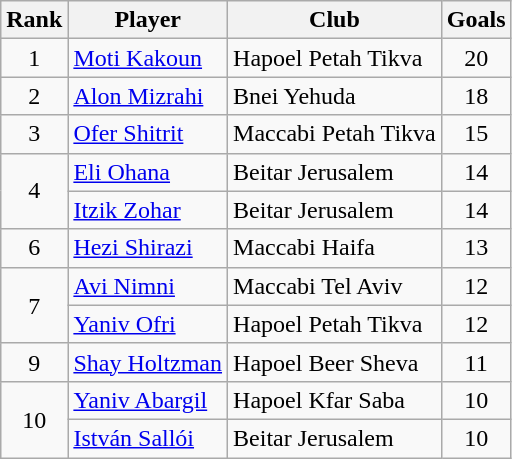<table class="wikitable">
<tr>
<th>Rank</th>
<th>Player</th>
<th>Club</th>
<th>Goals</th>
</tr>
<tr>
<td align="center">1</td>
<td> <a href='#'>Moti Kakoun</a></td>
<td>Hapoel Petah Tikva</td>
<td align="center">20</td>
</tr>
<tr>
<td align="center">2</td>
<td> <a href='#'>Alon Mizrahi</a></td>
<td>Bnei Yehuda</td>
<td align="center">18</td>
</tr>
<tr>
<td align="center">3</td>
<td> <a href='#'>Ofer Shitrit</a></td>
<td>Maccabi Petah Tikva</td>
<td align="center">15</td>
</tr>
<tr>
<td rowspan="2" align="center">4</td>
<td> <a href='#'>Eli Ohana</a></td>
<td>Beitar Jerusalem</td>
<td align="center">14</td>
</tr>
<tr>
<td> <a href='#'>Itzik Zohar</a></td>
<td>Beitar Jerusalem</td>
<td align="center">14</td>
</tr>
<tr>
<td align="center">6</td>
<td> <a href='#'>Hezi Shirazi</a></td>
<td>Maccabi Haifa</td>
<td align="center">13</td>
</tr>
<tr>
<td rowspan="2" align="center">7</td>
<td> <a href='#'>Avi Nimni</a></td>
<td>Maccabi Tel Aviv</td>
<td align="center">12</td>
</tr>
<tr>
<td> <a href='#'>Yaniv Ofri</a></td>
<td>Hapoel Petah Tikva</td>
<td align="center">12</td>
</tr>
<tr>
<td align="center">9</td>
<td> <a href='#'>Shay Holtzman</a></td>
<td>Hapoel Beer Sheva</td>
<td align="center">11</td>
</tr>
<tr>
<td rowspan="2" align="center">10</td>
<td> <a href='#'>Yaniv Abargil</a></td>
<td>Hapoel Kfar Saba</td>
<td align="center">10</td>
</tr>
<tr>
<td> <a href='#'>István Sallói</a></td>
<td>Beitar Jerusalem</td>
<td align="center">10</td>
</tr>
</table>
